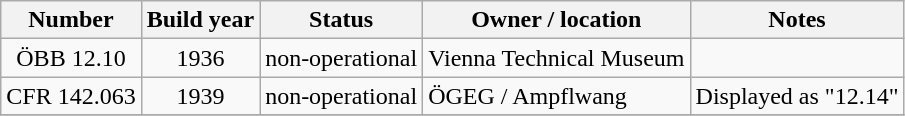<table class="wikitable">
<tr>
<th>Number</th>
<th>Build year</th>
<th>Status</th>
<th>Owner / location</th>
<th>Notes</th>
</tr>
<tr>
<td align="center">ÖBB 12.10</td>
<td align="center">1936</td>
<td>non-operational</td>
<td>Vienna Technical Museum</td>
<td></td>
</tr>
<tr>
<td align="center">CFR 142.063</td>
<td align="center">1939</td>
<td>non-operational</td>
<td>ÖGEG / Ampflwang</td>
<td>Displayed as "12.14"</td>
</tr>
<tr>
</tr>
</table>
